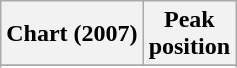<table class="wikitable sortable plainrowheaders">
<tr>
<th scope="col">Chart (2007)</th>
<th scope="col">Peak<br>position</th>
</tr>
<tr>
</tr>
<tr>
</tr>
</table>
